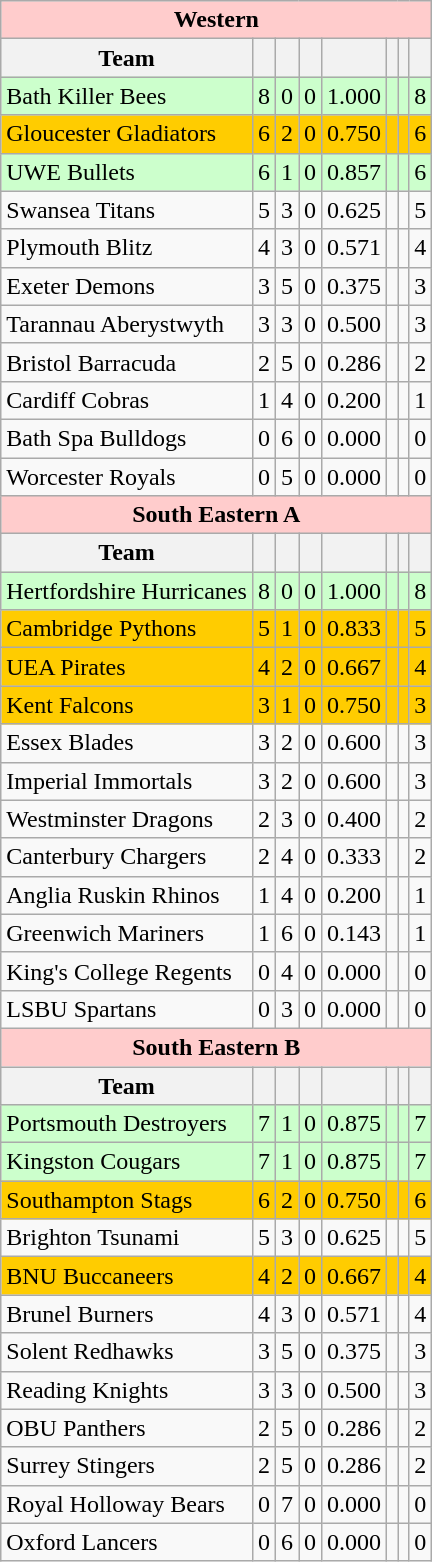<table class="wikitable">
<tr style="background:#fcc;">
<td colspan="8" style="text-align:center;"><strong>Western</strong></td>
</tr>
<tr style="background:#efefef;">
<th>Team</th>
<th></th>
<th></th>
<th></th>
<th></th>
<th></th>
<th></th>
<th></th>
</tr>
<tr style="text-align:center; background:#cfc;">
<td align="left">Bath Killer Bees</td>
<td>8</td>
<td>0</td>
<td>0</td>
<td>1.000</td>
<td></td>
<td></td>
<td>8</td>
</tr>
<tr style="text-align:center; background:#FFCC00">
<td align="left">Gloucester Gladiators</td>
<td>6</td>
<td>2</td>
<td>0</td>
<td>0.750</td>
<td></td>
<td></td>
<td>6</td>
</tr>
<tr style="text-align:center; background:#cfc;">
<td align="left">UWE Bullets</td>
<td>6</td>
<td>1</td>
<td>0</td>
<td>0.857</td>
<td></td>
<td></td>
<td>6</td>
</tr>
<tr style="text-align:center;">
<td align="left">Swansea Titans</td>
<td>5</td>
<td>3</td>
<td>0</td>
<td>0.625</td>
<td></td>
<td></td>
<td>5</td>
</tr>
<tr style="text-align:center;">
<td align="left">Plymouth Blitz</td>
<td>4</td>
<td>3</td>
<td>0</td>
<td>0.571</td>
<td></td>
<td></td>
<td>4</td>
</tr>
<tr style="text-align:center;">
<td align="left">Exeter Demons</td>
<td>3</td>
<td>5</td>
<td>0</td>
<td>0.375</td>
<td></td>
<td></td>
<td>3</td>
</tr>
<tr style="text-align:center;">
<td align="left">Tarannau Aberystwyth</td>
<td>3</td>
<td>3</td>
<td>0</td>
<td>0.500</td>
<td></td>
<td></td>
<td>3</td>
</tr>
<tr style="text-align:center;">
<td align="left">Bristol Barracuda</td>
<td>2</td>
<td>5</td>
<td>0</td>
<td>0.286</td>
<td></td>
<td></td>
<td>2</td>
</tr>
<tr style="text-align:center;">
<td align="left">Cardiff Cobras</td>
<td>1</td>
<td>4</td>
<td>0</td>
<td>0.200</td>
<td></td>
<td></td>
<td>1</td>
</tr>
<tr style="text-align:center;">
<td align="left">Bath Spa Bulldogs</td>
<td>0</td>
<td>6</td>
<td>0</td>
<td>0.000</td>
<td></td>
<td></td>
<td>0</td>
</tr>
<tr style="text-align:center;">
<td align="left">Worcester Royals</td>
<td>0</td>
<td>5</td>
<td>0</td>
<td>0.000</td>
<td></td>
<td></td>
<td>0</td>
</tr>
<tr style="background:#fcc;">
<td colspan="8" style="text-align:center;"><strong>South Eastern A</strong></td>
</tr>
<tr style="background:#efefef;">
<th>Team</th>
<th></th>
<th></th>
<th></th>
<th></th>
<th></th>
<th></th>
<th></th>
</tr>
<tr style="text-align:center; background:#cfc;">
<td align="left">Hertfordshire Hurricanes</td>
<td>8</td>
<td>0</td>
<td>0</td>
<td>1.000</td>
<td></td>
<td></td>
<td>8</td>
</tr>
<tr style="text-align:center; background:#FFCC00">
<td align="left">Cambridge Pythons</td>
<td>5</td>
<td>1</td>
<td>0</td>
<td>0.833</td>
<td></td>
<td></td>
<td>5</td>
</tr>
<tr style="text-align:center; background:#FFCC00;">
<td align="left">UEA Pirates</td>
<td>4</td>
<td>2</td>
<td>0</td>
<td>0.667</td>
<td></td>
<td></td>
<td>4</td>
</tr>
<tr style="text-align:center; background:#FFCC00">
<td align="left">Kent Falcons</td>
<td>3</td>
<td>1</td>
<td>0</td>
<td>0.750</td>
<td></td>
<td></td>
<td>3</td>
</tr>
<tr style="text-align:center;">
<td align="left">Essex Blades</td>
<td>3</td>
<td>2</td>
<td>0</td>
<td>0.600</td>
<td></td>
<td></td>
<td>3</td>
</tr>
<tr style="text-align:center;">
<td align="left">Imperial Immortals</td>
<td>3</td>
<td>2</td>
<td>0</td>
<td>0.600</td>
<td></td>
<td></td>
<td>3</td>
</tr>
<tr style="text-align:center;">
<td align="left">Westminster Dragons</td>
<td>2</td>
<td>3</td>
<td>0</td>
<td>0.400</td>
<td></td>
<td></td>
<td>2</td>
</tr>
<tr style="text-align:center;">
<td align="left">Canterbury Chargers</td>
<td>2</td>
<td>4</td>
<td>0</td>
<td>0.333</td>
<td></td>
<td></td>
<td>2</td>
</tr>
<tr style="text-align:center;">
<td align="left">Anglia Ruskin Rhinos</td>
<td>1</td>
<td>4</td>
<td>0</td>
<td>0.200</td>
<td></td>
<td></td>
<td>1</td>
</tr>
<tr style="text-align:center;">
<td align="left">Greenwich Mariners</td>
<td>1</td>
<td>6</td>
<td>0</td>
<td>0.143</td>
<td></td>
<td></td>
<td>1</td>
</tr>
<tr style="text-align:center;">
<td align="left">King's College Regents</td>
<td>0</td>
<td>4</td>
<td>0</td>
<td>0.000</td>
<td></td>
<td></td>
<td>0</td>
</tr>
<tr style="text-align:center;">
<td align="left">LSBU Spartans</td>
<td>0</td>
<td>3</td>
<td>0</td>
<td>0.000</td>
<td></td>
<td></td>
<td>0</td>
</tr>
<tr style="background:#fcc;">
<td colspan="8" style="text-align:center;"><strong>South Eastern B</strong></td>
</tr>
<tr style="background:#efefef;">
<th>Team</th>
<th></th>
<th></th>
<th></th>
<th></th>
<th></th>
<th></th>
<th></th>
</tr>
<tr style="text-align:center; background:#cfc;">
<td align="left">Portsmouth Destroyers</td>
<td>7</td>
<td>1</td>
<td>0</td>
<td>0.875</td>
<td></td>
<td></td>
<td>7</td>
</tr>
<tr style="text-align:center; background:#cfc;">
<td align="left">Kingston Cougars</td>
<td>7</td>
<td>1</td>
<td>0</td>
<td>0.875</td>
<td></td>
<td></td>
<td>7</td>
</tr>
<tr style="text-align:center; background:#FFCC00">
<td align="left">Southampton Stags</td>
<td>6</td>
<td>2</td>
<td>0</td>
<td>0.750</td>
<td></td>
<td></td>
<td>6</td>
</tr>
<tr style="text-align:center;">
<td align="left">Brighton Tsunami</td>
<td>5</td>
<td>3</td>
<td>0</td>
<td>0.625</td>
<td></td>
<td></td>
<td>5</td>
</tr>
<tr style="text-align:center; background:#FFCC00">
<td align="left">BNU Buccaneers</td>
<td>4</td>
<td>2</td>
<td>0</td>
<td>0.667</td>
<td></td>
<td></td>
<td>4</td>
</tr>
<tr style="text-align:center;">
<td align="left">Brunel Burners</td>
<td>4</td>
<td>3</td>
<td>0</td>
<td>0.571</td>
<td></td>
<td></td>
<td>4</td>
</tr>
<tr style="text-align:center;">
<td align="left">Solent Redhawks</td>
<td>3</td>
<td>5</td>
<td>0</td>
<td>0.375</td>
<td></td>
<td></td>
<td>3</td>
</tr>
<tr style="text-align:center;">
<td align="left">Reading Knights</td>
<td>3</td>
<td>3</td>
<td>0</td>
<td>0.500</td>
<td></td>
<td></td>
<td>3</td>
</tr>
<tr style="text-align:center;">
<td align="left">OBU Panthers</td>
<td>2</td>
<td>5</td>
<td>0</td>
<td>0.286</td>
<td></td>
<td></td>
<td>2</td>
</tr>
<tr style="text-align:center;">
<td align="left">Surrey Stingers</td>
<td>2</td>
<td>5</td>
<td>0</td>
<td>0.286</td>
<td></td>
<td></td>
<td>2</td>
</tr>
<tr style="text-align:center;">
<td align="left">Royal Holloway Bears</td>
<td>0</td>
<td>7</td>
<td>0</td>
<td>0.000</td>
<td></td>
<td></td>
<td>0</td>
</tr>
<tr style="text-align:center;">
<td align="left">Oxford Lancers</td>
<td>0</td>
<td>6</td>
<td>0</td>
<td>0.000</td>
<td></td>
<td></td>
<td>0</td>
</tr>
</table>
